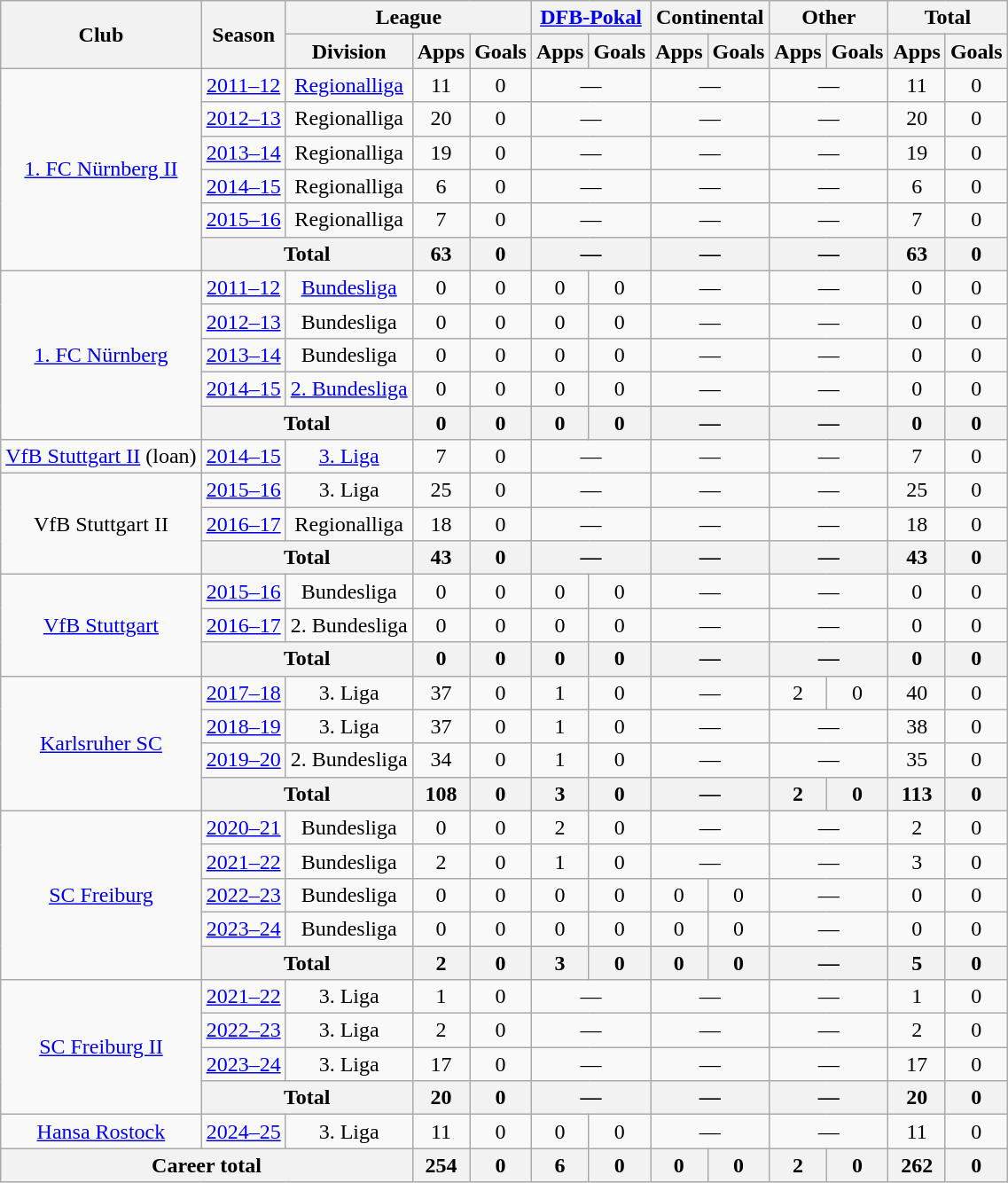<table class="wikitable" style="text-align: center;">
<tr>
<th rowspan="2">Club</th>
<th rowspan="2">Season</th>
<th colspan="3">League</th>
<th colspan="2"><a href='#'>DFB-Pokal</a></th>
<th colspan="2">Continental</th>
<th colspan="2">Other</th>
<th colspan="2">Total</th>
</tr>
<tr>
<th>Division</th>
<th>Apps</th>
<th>Goals</th>
<th>Apps</th>
<th>Goals</th>
<th>Apps</th>
<th>Goals</th>
<th>Apps</th>
<th>Goals</th>
<th>Apps</th>
<th>Goals</th>
</tr>
<tr>
<td rowspan="6"><a href='#'>1. FC Nürnberg II</a></td>
<td><a href='#'>2011–12</a></td>
<td><a href='#'>Regionalliga</a></td>
<td>11</td>
<td>0</td>
<td colspan="2">—</td>
<td colspan="2">—</td>
<td colspan="2">—</td>
<td>11</td>
<td>0</td>
</tr>
<tr>
<td><a href='#'>2012–13</a></td>
<td>Regionalliga</td>
<td>20</td>
<td>0</td>
<td colspan="2">—</td>
<td colspan="2">—</td>
<td colspan="2">—</td>
<td>20</td>
<td>0</td>
</tr>
<tr>
<td><a href='#'>2013–14</a></td>
<td>Regionalliga</td>
<td>19</td>
<td>0</td>
<td colspan="2">—</td>
<td colspan="2">—</td>
<td colspan="2">—</td>
<td>19</td>
<td>0</td>
</tr>
<tr>
<td><a href='#'>2014–15</a></td>
<td>Regionalliga</td>
<td>6</td>
<td>0</td>
<td colspan="2">—</td>
<td colspan="2">—</td>
<td colspan="2">—</td>
<td>6</td>
<td>0</td>
</tr>
<tr>
<td><a href='#'>2015–16</a></td>
<td>Regionalliga</td>
<td>7</td>
<td>0</td>
<td colspan="2">—</td>
<td colspan="2">—</td>
<td colspan="2">—</td>
<td>7</td>
<td>0</td>
</tr>
<tr>
<th colspan="2">Total</th>
<th>63</th>
<th>0</th>
<th colspan="2">—</th>
<th colspan="2">—</th>
<th colspan="2">—</th>
<th>63</th>
<th>0</th>
</tr>
<tr>
<td rowspan="5"><a href='#'>1. FC Nürnberg</a></td>
<td><a href='#'>2011–12</a></td>
<td><a href='#'>Bundesliga</a></td>
<td>0</td>
<td>0</td>
<td>0</td>
<td>0</td>
<td colspan="2">—</td>
<td colspan="2">—</td>
<td>0</td>
<td>0</td>
</tr>
<tr>
<td><a href='#'>2012–13</a></td>
<td>Bundesliga</td>
<td>0</td>
<td>0</td>
<td>0</td>
<td>0</td>
<td colspan="2">—</td>
<td colspan="2">—</td>
<td>0</td>
<td>0</td>
</tr>
<tr>
<td><a href='#'>2013–14</a></td>
<td>Bundesliga</td>
<td>0</td>
<td>0</td>
<td>0</td>
<td>0</td>
<td colspan="2">—</td>
<td colspan="2">—</td>
<td>0</td>
<td>0</td>
</tr>
<tr>
<td><a href='#'>2014–15</a></td>
<td><a href='#'>2. Bundesliga</a></td>
<td>0</td>
<td>0</td>
<td>0</td>
<td>0</td>
<td colspan="2">—</td>
<td colspan="2">—</td>
<td>0</td>
<td>0</td>
</tr>
<tr>
<th colspan="2">Total</th>
<th>0</th>
<th>0</th>
<th>0</th>
<th>0</th>
<th colspan="2">—</th>
<th colspan="2">—</th>
<th>0</th>
<th>0</th>
</tr>
<tr>
<td><a href='#'>VfB Stuttgart II</a> (loan)</td>
<td><a href='#'>2014–15</a></td>
<td><a href='#'>3. Liga</a></td>
<td>7</td>
<td>0</td>
<td colspan="2">—</td>
<td colspan="2">—</td>
<td colspan="2">—</td>
<td>7</td>
<td>0</td>
</tr>
<tr>
<td rowspan="3">VfB Stuttgart II</td>
<td><a href='#'>2015–16</a></td>
<td>3. Liga</td>
<td>25</td>
<td>0</td>
<td colspan="2">—</td>
<td colspan="2">—</td>
<td colspan="2">—</td>
<td>25</td>
<td>0</td>
</tr>
<tr>
<td><a href='#'>2016–17</a></td>
<td>Regionalliga</td>
<td>18</td>
<td>0</td>
<td colspan="2">—</td>
<td colspan="2">—</td>
<td colspan="2">—</td>
<td>18</td>
<td>0</td>
</tr>
<tr>
<th colspan="2">Total</th>
<th>43</th>
<th>0</th>
<th colspan="2">—</th>
<th colspan="2">—</th>
<th colspan="2">—</th>
<th>43</th>
<th>0</th>
</tr>
<tr>
<td rowspan="3"><a href='#'>VfB Stuttgart</a></td>
<td><a href='#'>2015–16</a></td>
<td>Bundesliga</td>
<td>0</td>
<td>0</td>
<td>0</td>
<td>0</td>
<td colspan="2">—</td>
<td colspan="2">—</td>
<td>0</td>
<td>0</td>
</tr>
<tr>
<td><a href='#'>2016–17</a></td>
<td>2. Bundesliga</td>
<td>0</td>
<td>0</td>
<td>0</td>
<td>0</td>
<td colspan="2">—</td>
<td colspan="2">—</td>
<td>0</td>
<td>0</td>
</tr>
<tr>
<th colspan="2">Total</th>
<th>0</th>
<th>0</th>
<th>0</th>
<th>0</th>
<th colspan="2">—</th>
<th colspan="2">—</th>
<th>0</th>
<th>0</th>
</tr>
<tr>
<td rowspan="4"><a href='#'>Karlsruher SC</a></td>
<td><a href='#'>2017–18</a></td>
<td>3. Liga</td>
<td>37</td>
<td>0</td>
<td>1</td>
<td>0</td>
<td colspan="2">—</td>
<td>2</td>
<td>0</td>
<td>40</td>
<td>0</td>
</tr>
<tr>
<td><a href='#'>2018–19</a></td>
<td>3. Liga</td>
<td>37</td>
<td>0</td>
<td>1</td>
<td>0</td>
<td colspan="2">—</td>
<td colspan="2">—</td>
<td>38</td>
<td>0</td>
</tr>
<tr>
<td><a href='#'>2019–20</a></td>
<td>2. Bundesliga</td>
<td>34</td>
<td>0</td>
<td>1</td>
<td>0</td>
<td colspan="2">—</td>
<td colspan="2">—</td>
<td>35</td>
<td>0</td>
</tr>
<tr>
<th colspan="2">Total</th>
<th>108</th>
<th>0</th>
<th>3</th>
<th>0</th>
<th colspan="2">—</th>
<th>2</th>
<th>0</th>
<th>113</th>
<th>0</th>
</tr>
<tr>
<td rowspan="5"><a href='#'>SC Freiburg</a></td>
<td><a href='#'>2020–21</a></td>
<td>Bundesliga</td>
<td>0</td>
<td>0</td>
<td>2</td>
<td>0</td>
<td colspan="2">—</td>
<td colspan="2">—</td>
<td>2</td>
<td>0</td>
</tr>
<tr>
<td><a href='#'>2021–22</a></td>
<td>Bundesliga</td>
<td>2</td>
<td>0</td>
<td>1</td>
<td>0</td>
<td colspan="2">—</td>
<td colspan="2">—</td>
<td>3</td>
<td>0</td>
</tr>
<tr>
<td><a href='#'>2022–23</a></td>
<td>Bundesliga</td>
<td>0</td>
<td>0</td>
<td>0</td>
<td>0</td>
<td>0</td>
<td>0</td>
<td colspan="2">—</td>
<td>0</td>
<td>0</td>
</tr>
<tr>
<td><a href='#'>2023–24</a></td>
<td>Bundesliga</td>
<td>0</td>
<td>0</td>
<td>0</td>
<td>0</td>
<td>0</td>
<td>0</td>
<td colspan="2">—</td>
<td>0</td>
<td>0</td>
</tr>
<tr>
<th colspan="2">Total</th>
<th>2</th>
<th>0</th>
<th>3</th>
<th>0</th>
<th>0</th>
<th>0</th>
<th colspan="2">—</th>
<th>5</th>
<th>0</th>
</tr>
<tr>
<td rowspan="4"><a href='#'>SC Freiburg II</a></td>
<td><a href='#'>2021–22</a></td>
<td>3. Liga</td>
<td>1</td>
<td>0</td>
<td colspan="2">—</td>
<td colspan="2">—</td>
<td colspan="2">—</td>
<td>1</td>
<td>0</td>
</tr>
<tr>
<td><a href='#'>2022–23</a></td>
<td>3. Liga</td>
<td>2</td>
<td>0</td>
<td colspan="2">—</td>
<td colspan="2">—</td>
<td colspan="2">—</td>
<td>2</td>
<td>0</td>
</tr>
<tr>
<td><a href='#'>2023–24</a></td>
<td>3. Liga</td>
<td>17</td>
<td>0</td>
<td colspan="2">—</td>
<td colspan="2">—</td>
<td colspan="2">—</td>
<td>17</td>
<td>0</td>
</tr>
<tr>
<th colspan="2">Total</th>
<th>20</th>
<th>0</th>
<th colspan="2">—</th>
<th colspan="2">—</th>
<th colspan="2">—</th>
<th>20</th>
<th>0</th>
</tr>
<tr>
<td><a href='#'>Hansa Rostock</a></td>
<td><a href='#'>2024–25</a></td>
<td>3. Liga</td>
<td>11</td>
<td>0</td>
<td>0</td>
<td>0</td>
<td colspan="2">—</td>
<td colspan="2">—</td>
<td>11</td>
<td>0</td>
</tr>
<tr>
<th colspan="3">Career total</th>
<th>254</th>
<th>0</th>
<th>6</th>
<th>0</th>
<th>0</th>
<th>0</th>
<th>2</th>
<th>0</th>
<th>262</th>
<th>0</th>
</tr>
</table>
